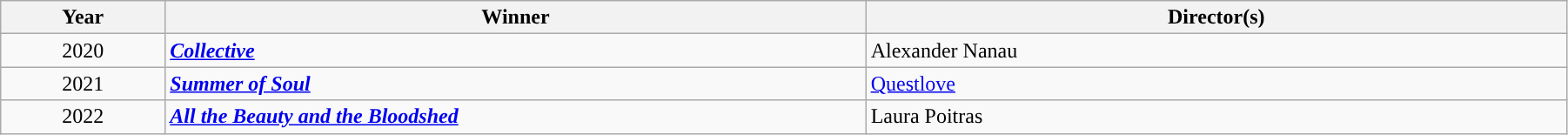<table class="wikitable" width="95%" cellpadding="5">
<tr>
<th width="100"><strong>Year</strong></th>
<th width="450"><strong>Winner</strong></th>
<th width="450"><strong>Director(s)</strong></th>
</tr>
<tr>
<td style="text-align:center;">2020</td>
<td><strong><em><a href='#'>Collective</a></em></strong></td>
<td>Alexander Nanau</td>
</tr>
<tr>
<td style="text-align:center;">2021</td>
<td><strong><em><a href='#'>Summer of Soul</a></em></strong></td>
<td><a href='#'>Questlove</a></td>
</tr>
<tr>
<td style="text-align:center">2022</td>
<td><strong><em><a href='#'>All the Beauty and the Bloodshed</a></em></strong></td>
<td>Laura Poitras</td>
</tr>
</table>
